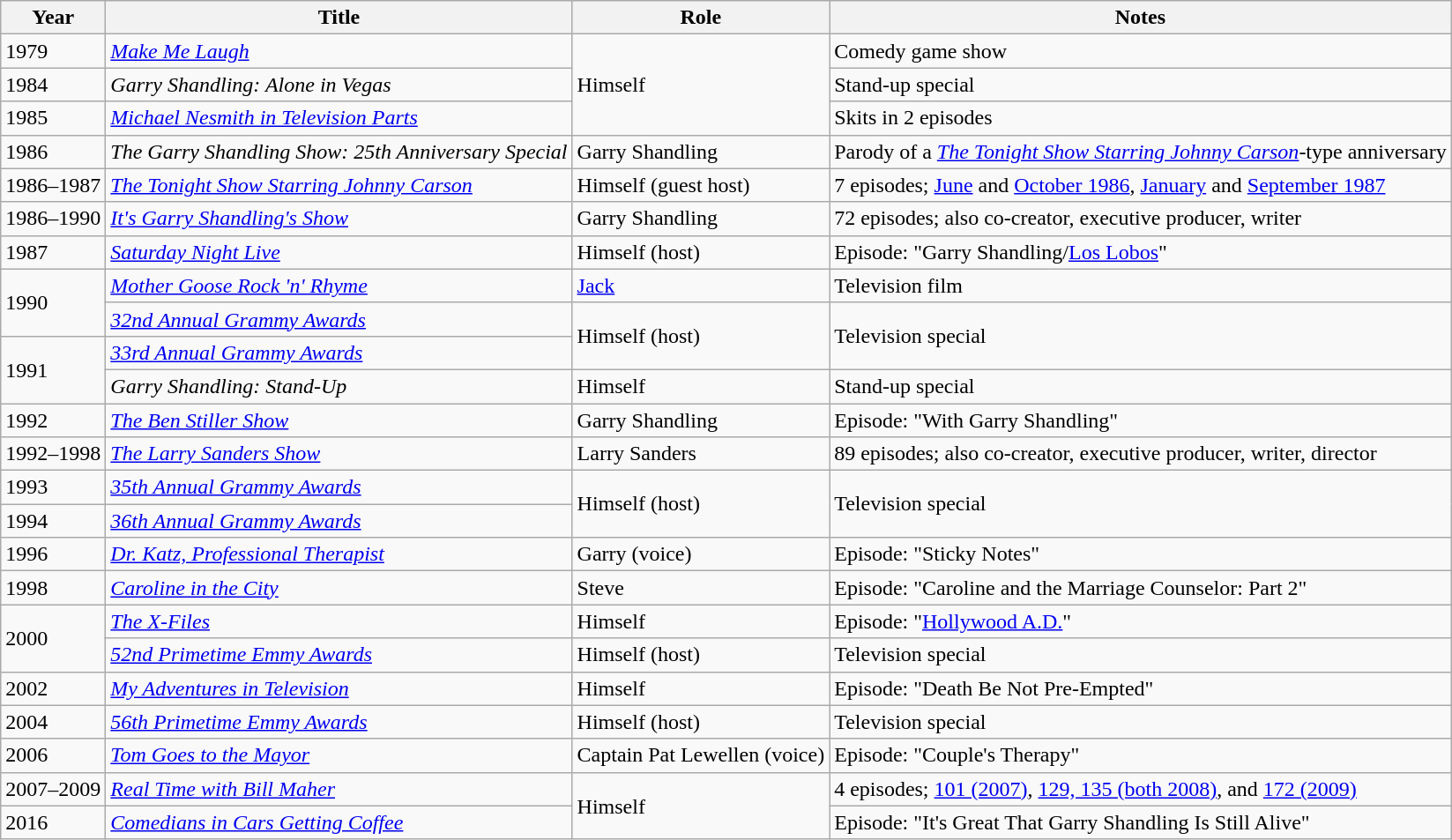<table class="wikitable sortable">
<tr>
<th>Year</th>
<th>Title</th>
<th>Role</th>
<th class="unsortable">Notes</th>
</tr>
<tr>
<td>1979</td>
<td><em><a href='#'>Make Me Laugh</a></em></td>
<td rowspan="3">Himself</td>
<td>Comedy game show</td>
</tr>
<tr>
<td>1984</td>
<td><em>Garry Shandling: Alone in Vegas</em></td>
<td>Stand-up special</td>
</tr>
<tr>
<td>1985</td>
<td><a href='#'><em>Michael Nesmith in Television Parts</em></a></td>
<td>Skits in 2 episodes</td>
</tr>
<tr>
<td>1986</td>
<td data-sort-value="Garry Shandling Show: 25th Anniversary Special, The"><em>The Garry Shandling Show: 25th Anniversary Special</em></td>
<td>Garry Shandling</td>
<td>Parody of a <em><a href='#'>The Tonight Show Starring Johnny Carson</a></em>-type anniversary</td>
</tr>
<tr>
<td>1986–1987</td>
<td data-sort-value="Tonight Show Starring Johnny Carson, The"><em><a href='#'>The Tonight Show Starring Johnny Carson</a></em></td>
<td>Himself (guest host)</td>
<td>7 episodes; <a href='#'>June</a> and <a href='#'>October 1986</a>, <a href='#'>January</a> and <a href='#'>September 1987</a></td>
</tr>
<tr>
<td>1986–1990</td>
<td><em><a href='#'>It's Garry Shandling's Show</a></em></td>
<td>Garry Shandling</td>
<td>72 episodes; also co-creator, executive producer, writer</td>
</tr>
<tr>
<td>1987</td>
<td><em><a href='#'>Saturday Night Live</a></em></td>
<td>Himself (host)</td>
<td>Episode: "Garry Shandling/<a href='#'>Los Lobos</a>"</td>
</tr>
<tr>
<td rowspan="2">1990</td>
<td><em><a href='#'>Mother Goose Rock 'n' Rhyme</a></em></td>
<td><a href='#'>Jack</a></td>
<td>Television film</td>
</tr>
<tr>
<td><em><a href='#'>32nd Annual Grammy Awards</a></em></td>
<td rowspan="2">Himself (host)</td>
<td rowspan="2">Television special</td>
</tr>
<tr>
<td rowspan="2">1991</td>
<td><em><a href='#'>33rd Annual Grammy Awards</a></em></td>
</tr>
<tr>
<td><em>Garry Shandling: Stand-Up</em></td>
<td>Himself</td>
<td>Stand-up special</td>
</tr>
<tr>
<td>1992</td>
<td data-sort-value="Ben Stiller Show, The"><em><a href='#'>The Ben Stiller Show</a></em></td>
<td>Garry Shandling</td>
<td>Episode: "With Garry Shandling"</td>
</tr>
<tr>
<td>1992–1998</td>
<td data-sort-value="Larry Sanders Show, The"><em><a href='#'>The Larry Sanders Show</a></em></td>
<td>Larry Sanders</td>
<td>89 episodes; also co-creator, executive producer, writer, director</td>
</tr>
<tr>
<td>1993</td>
<td><em><a href='#'>35th Annual Grammy Awards</a></em></td>
<td rowspan="2">Himself (host)</td>
<td rowspan="2">Television special</td>
</tr>
<tr>
<td>1994</td>
<td><em><a href='#'>36th Annual Grammy Awards</a></em></td>
</tr>
<tr>
<td>1996</td>
<td><em><a href='#'>Dr. Katz, Professional Therapist</a></em></td>
<td>Garry (voice)</td>
<td>Episode: "Sticky Notes"</td>
</tr>
<tr>
<td>1998</td>
<td><em><a href='#'>Caroline in the City</a></em></td>
<td>Steve</td>
<td>Episode: "Caroline and the Marriage Counselor: Part 2"</td>
</tr>
<tr>
<td rowspan="2">2000</td>
<td data-sort-value="X-Files, The"><em><a href='#'>The X-Files</a></em></td>
<td>Himself</td>
<td>Episode: "<a href='#'>Hollywood A.D.</a>"</td>
</tr>
<tr>
<td><em><a href='#'>52nd Primetime Emmy Awards</a></em></td>
<td>Himself (host)</td>
<td>Television special</td>
</tr>
<tr>
<td>2002</td>
<td><em><a href='#'>My Adventures in Television</a></em></td>
<td>Himself</td>
<td>Episode: "Death Be Not Pre-Empted"</td>
</tr>
<tr>
<td>2004</td>
<td><em><a href='#'>56th Primetime Emmy Awards</a></em></td>
<td>Himself (host)</td>
<td>Television special</td>
</tr>
<tr>
<td>2006</td>
<td><em><a href='#'>Tom Goes to the Mayor</a></em></td>
<td>Captain Pat Lewellen (voice)</td>
<td>Episode: "Couple's Therapy"</td>
</tr>
<tr>
<td>2007–2009</td>
<td><em><a href='#'>Real Time with Bill Maher</a></em></td>
<td rowspan="2">Himself</td>
<td>4 episodes; <a href='#'>101 (2007)</a>, <a href='#'>129, 135 (both 2008)</a>, and <a href='#'>172 (2009)</a></td>
</tr>
<tr>
<td>2016</td>
<td><em><a href='#'>Comedians in Cars Getting Coffee</a></em></td>
<td>Episode: "It's Great That Garry Shandling Is Still Alive"</td>
</tr>
</table>
